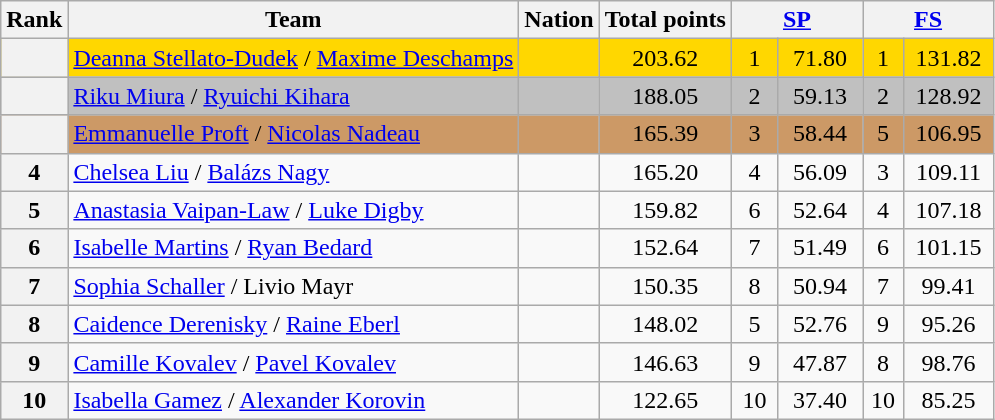<table class="wikitable sortable" style="text-align:left">
<tr>
<th scope="col">Rank</th>
<th scope="col">Team</th>
<th scope="col">Nation</th>
<th scope="col">Total points</th>
<th scope="col" colspan="2" width="80px"><a href='#'>SP</a></th>
<th scope="col" colspan="2" width="80px"><a href='#'>FS</a></th>
</tr>
<tr bgcolor="gold">
<th scope="row"></th>
<td><a href='#'>Deanna Stellato-Dudek</a> / <a href='#'>Maxime Deschamps</a></td>
<td></td>
<td align="center">203.62</td>
<td align="center">1</td>
<td align="center">71.80</td>
<td align="center">1</td>
<td align="center">131.82</td>
</tr>
<tr bgcolor="silver">
<th scope="row"></th>
<td><a href='#'>Riku Miura</a> / <a href='#'>Ryuichi Kihara</a></td>
<td></td>
<td align="center">188.05</td>
<td align="center">2</td>
<td align="center">59.13</td>
<td align="center">2</td>
<td align="center">128.92</td>
</tr>
<tr bgcolor="cc9966">
<th scope="row"></th>
<td><a href='#'>Emmanuelle Proft</a> / <a href='#'>Nicolas Nadeau</a></td>
<td></td>
<td align="center">165.39</td>
<td align="center">3</td>
<td align="center">58.44</td>
<td align="center">5</td>
<td align="center">106.95</td>
</tr>
<tr>
<th scope="row">4</th>
<td><a href='#'>Chelsea Liu</a> / <a href='#'>Balázs Nagy</a></td>
<td></td>
<td align="center">165.20</td>
<td align="center">4</td>
<td align="center">56.09</td>
<td align="center">3</td>
<td align="center">109.11</td>
</tr>
<tr>
<th scope="row">5</th>
<td><a href='#'>Anastasia Vaipan-Law</a> / <a href='#'>Luke Digby</a></td>
<td></td>
<td align="center">159.82</td>
<td align="center">6</td>
<td align="center">52.64</td>
<td align="center">4</td>
<td align="center">107.18</td>
</tr>
<tr>
<th scope="row">6</th>
<td><a href='#'>Isabelle Martins</a> / <a href='#'>Ryan Bedard</a></td>
<td></td>
<td align="center">152.64</td>
<td align="center">7</td>
<td align="center">51.49</td>
<td align="center">6</td>
<td align="center">101.15</td>
</tr>
<tr>
<th scope="row">7</th>
<td><a href='#'>Sophia Schaller</a> / Livio Mayr</td>
<td></td>
<td align="center">150.35</td>
<td align="center">8</td>
<td align="center">50.94</td>
<td align="center">7</td>
<td align="center">99.41</td>
</tr>
<tr>
<th scope="row">8</th>
<td><a href='#'>Caidence Derenisky</a> / <a href='#'>Raine Eberl</a></td>
<td></td>
<td align="center">148.02</td>
<td align="center">5</td>
<td align="center">52.76</td>
<td align="center">9</td>
<td align="center">95.26</td>
</tr>
<tr>
<th scope="row">9</th>
<td><a href='#'>Camille Kovalev</a> / <a href='#'>Pavel Kovalev</a></td>
<td></td>
<td align="center">146.63</td>
<td align="center">9</td>
<td align="center">47.87</td>
<td align="center">8</td>
<td align="center">98.76</td>
</tr>
<tr>
<th scope="row">10</th>
<td><a href='#'>Isabella Gamez</a> / <a href='#'>Alexander Korovin</a></td>
<td></td>
<td align="center">122.65</td>
<td align="center">10</td>
<td align="center">37.40</td>
<td align="center">10</td>
<td align="center">85.25</td>
</tr>
</table>
